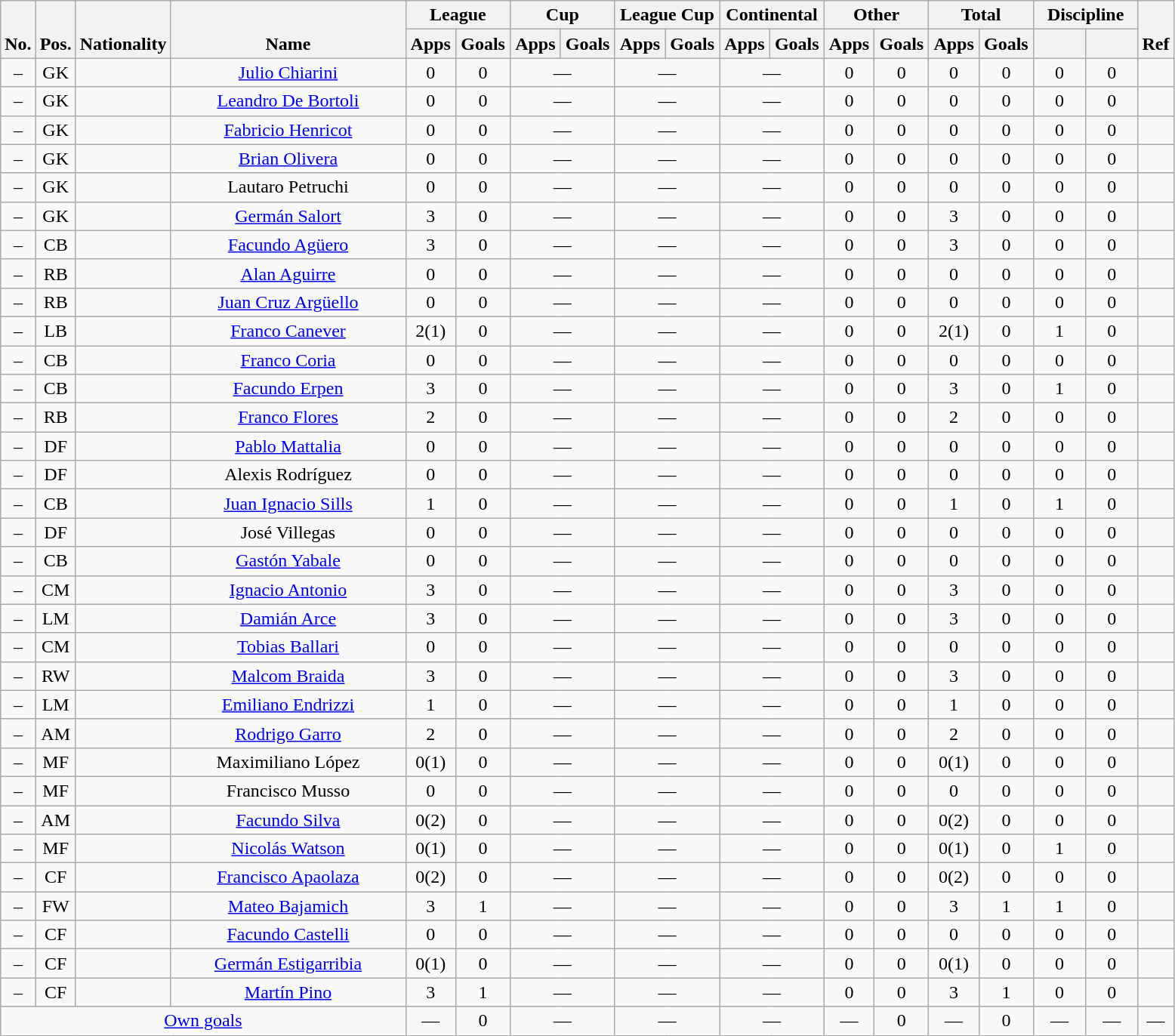<table class="wikitable" style="text-align:center">
<tr>
<th rowspan="2" valign="bottom">No.</th>
<th rowspan="2" valign="bottom">Pos.</th>
<th rowspan="2" valign="bottom">Nationality</th>
<th rowspan="2" valign="bottom" width="200">Name</th>
<th colspan="2" width="85">League</th>
<th colspan="2" width="85">Cup</th>
<th colspan="2" width="85">League Cup</th>
<th colspan="2" width="85">Continental</th>
<th colspan="2" width="85">Other</th>
<th colspan="2" width="85">Total</th>
<th colspan="2" width="85">Discipline</th>
<th rowspan="2" valign="bottom">Ref</th>
</tr>
<tr>
<th>Apps</th>
<th>Goals</th>
<th>Apps</th>
<th>Goals</th>
<th>Apps</th>
<th>Goals</th>
<th>Apps</th>
<th>Goals</th>
<th>Apps</th>
<th>Goals</th>
<th>Apps</th>
<th>Goals</th>
<th></th>
<th></th>
</tr>
<tr>
<td align="center">–</td>
<td align="center">GK</td>
<td align="center"></td>
<td align="center"><a href='#'>Julio Chiarini</a></td>
<td>0</td>
<td>0</td>
<td colspan="2">—</td>
<td colspan="2">—</td>
<td colspan="2">—</td>
<td>0</td>
<td>0</td>
<td>0</td>
<td>0</td>
<td>0</td>
<td>0</td>
<td></td>
</tr>
<tr>
<td align="center">–</td>
<td align="center">GK</td>
<td align="center"></td>
<td align="center"><a href='#'>Leandro De Bortoli</a></td>
<td>0</td>
<td>0</td>
<td colspan="2">—</td>
<td colspan="2">—</td>
<td colspan="2">—</td>
<td>0</td>
<td>0</td>
<td>0</td>
<td>0</td>
<td>0</td>
<td>0</td>
<td></td>
</tr>
<tr>
<td align="center">–</td>
<td align="center">GK</td>
<td align="center"></td>
<td align="center"><a href='#'>Fabricio Henricot</a></td>
<td>0</td>
<td>0</td>
<td colspan="2">—</td>
<td colspan="2">—</td>
<td colspan="2">—</td>
<td>0</td>
<td>0</td>
<td>0</td>
<td>0</td>
<td>0</td>
<td>0</td>
<td></td>
</tr>
<tr>
<td align="center">–</td>
<td align="center">GK</td>
<td align="center"></td>
<td align="center"><a href='#'>Brian Olivera</a></td>
<td>0</td>
<td>0</td>
<td colspan="2">—</td>
<td colspan="2">—</td>
<td colspan="2">—</td>
<td>0</td>
<td>0</td>
<td>0</td>
<td>0</td>
<td>0</td>
<td>0</td>
<td></td>
</tr>
<tr>
<td align="center">–</td>
<td align="center">GK</td>
<td align="center"></td>
<td align="center">Lautaro Petruchi</td>
<td>0</td>
<td>0</td>
<td colspan="2">—</td>
<td colspan="2">—</td>
<td colspan="2">—</td>
<td>0</td>
<td>0</td>
<td>0</td>
<td>0</td>
<td>0</td>
<td>0</td>
<td></td>
</tr>
<tr>
<td align="center">–</td>
<td align="center">GK</td>
<td align="center"></td>
<td align="center"><a href='#'>Germán Salort</a></td>
<td>3</td>
<td>0</td>
<td colspan="2">—</td>
<td colspan="2">—</td>
<td colspan="2">—</td>
<td>0</td>
<td>0</td>
<td>3</td>
<td>0</td>
<td>0</td>
<td>0</td>
<td></td>
</tr>
<tr>
<td align="center">–</td>
<td align="center">CB</td>
<td align="center"></td>
<td align="center"><a href='#'>Facundo Agüero</a></td>
<td>3</td>
<td>0</td>
<td colspan="2">—</td>
<td colspan="2">—</td>
<td colspan="2">—</td>
<td>0</td>
<td>0</td>
<td>3</td>
<td>0</td>
<td>0</td>
<td>0</td>
<td></td>
</tr>
<tr>
<td align="center">–</td>
<td align="center">RB</td>
<td align="center"></td>
<td align="center"><a href='#'>Alan Aguirre</a></td>
<td>0</td>
<td>0</td>
<td colspan="2">—</td>
<td colspan="2">—</td>
<td colspan="2">—</td>
<td>0</td>
<td>0</td>
<td>0</td>
<td>0</td>
<td>0</td>
<td>0</td>
<td></td>
</tr>
<tr>
<td align="center">–</td>
<td align="center">RB</td>
<td align="center"></td>
<td align="center"><a href='#'>Juan Cruz Argüello</a></td>
<td>0</td>
<td>0</td>
<td colspan="2">—</td>
<td colspan="2">—</td>
<td colspan="2">—</td>
<td>0</td>
<td>0</td>
<td>0</td>
<td>0</td>
<td>0</td>
<td>0</td>
<td></td>
</tr>
<tr>
<td align="center">–</td>
<td align="center">LB</td>
<td align="center"></td>
<td align="center"><a href='#'>Franco Canever</a></td>
<td>2(1)</td>
<td>0</td>
<td colspan="2">—</td>
<td colspan="2">—</td>
<td colspan="2">—</td>
<td>0</td>
<td>0</td>
<td>2(1)</td>
<td>0</td>
<td>1</td>
<td>0</td>
<td></td>
</tr>
<tr>
<td align="center">–</td>
<td align="center">CB</td>
<td align="center"></td>
<td align="center"><a href='#'>Franco Coria</a></td>
<td>0</td>
<td>0</td>
<td colspan="2">—</td>
<td colspan="2">—</td>
<td colspan="2">—</td>
<td>0</td>
<td>0</td>
<td>0</td>
<td>0</td>
<td>0</td>
<td>0</td>
<td></td>
</tr>
<tr>
<td align="center">–</td>
<td align="center">CB</td>
<td align="center"></td>
<td align="center"><a href='#'>Facundo Erpen</a></td>
<td>3</td>
<td>0</td>
<td colspan="2">—</td>
<td colspan="2">—</td>
<td colspan="2">—</td>
<td>0</td>
<td>0</td>
<td>3</td>
<td>0</td>
<td>1</td>
<td>0</td>
<td></td>
</tr>
<tr>
<td align="center">–</td>
<td align="center">RB</td>
<td align="center"></td>
<td align="center"><a href='#'>Franco Flores</a></td>
<td>2</td>
<td>0</td>
<td colspan="2">—</td>
<td colspan="2">—</td>
<td colspan="2">—</td>
<td>0</td>
<td>0</td>
<td>2</td>
<td>0</td>
<td>0</td>
<td>0</td>
<td></td>
</tr>
<tr>
<td align="center">–</td>
<td align="center">DF</td>
<td align="center"></td>
<td align="center"><a href='#'>Pablo Mattalia</a></td>
<td>0</td>
<td>0</td>
<td colspan="2">—</td>
<td colspan="2">—</td>
<td colspan="2">—</td>
<td>0</td>
<td>0</td>
<td>0</td>
<td>0</td>
<td>0</td>
<td>0</td>
<td></td>
</tr>
<tr>
<td align="center">–</td>
<td align="center">DF</td>
<td align="center"></td>
<td align="center">Alexis Rodríguez</td>
<td>0</td>
<td>0</td>
<td colspan="2">—</td>
<td colspan="2">—</td>
<td colspan="2">—</td>
<td>0</td>
<td>0</td>
<td>0</td>
<td>0</td>
<td>0</td>
<td>0</td>
<td></td>
</tr>
<tr>
<td align="center">–</td>
<td align="center">CB</td>
<td align="center"></td>
<td align="center"><a href='#'>Juan Ignacio Sills</a></td>
<td>1</td>
<td>0</td>
<td colspan="2">—</td>
<td colspan="2">—</td>
<td colspan="2">—</td>
<td>0</td>
<td>0</td>
<td>1</td>
<td>0</td>
<td>1</td>
<td>0</td>
<td></td>
</tr>
<tr>
<td align="center">–</td>
<td align="center">DF</td>
<td align="center"></td>
<td align="center">José Villegas</td>
<td>0</td>
<td>0</td>
<td colspan="2">—</td>
<td colspan="2">—</td>
<td colspan="2">—</td>
<td>0</td>
<td>0</td>
<td>0</td>
<td>0</td>
<td>0</td>
<td>0</td>
<td></td>
</tr>
<tr>
<td align="center">–</td>
<td align="center">CB</td>
<td align="center"></td>
<td align="center"><a href='#'>Gastón Yabale</a></td>
<td>0</td>
<td>0</td>
<td colspan="2">—</td>
<td colspan="2">—</td>
<td colspan="2">—</td>
<td>0</td>
<td>0</td>
<td>0</td>
<td>0</td>
<td>0</td>
<td>0</td>
<td></td>
</tr>
<tr>
<td align="center">–</td>
<td align="center">CM</td>
<td align="center"></td>
<td align="center"><a href='#'>Ignacio Antonio</a></td>
<td>3</td>
<td>0</td>
<td colspan="2">—</td>
<td colspan="2">—</td>
<td colspan="2">—</td>
<td>0</td>
<td>0</td>
<td>3</td>
<td>0</td>
<td>0</td>
<td>0</td>
<td></td>
</tr>
<tr>
<td align="center">–</td>
<td align="center">LM</td>
<td align="center"></td>
<td align="center"><a href='#'>Damián Arce</a></td>
<td>3</td>
<td>0</td>
<td colspan="2">—</td>
<td colspan="2">—</td>
<td colspan="2">—</td>
<td>0</td>
<td>0</td>
<td>3</td>
<td>0</td>
<td>0</td>
<td>0</td>
<td></td>
</tr>
<tr>
<td align="center">–</td>
<td align="center">CM</td>
<td align="center"></td>
<td align="center"><a href='#'>Tobias Ballari</a></td>
<td>0</td>
<td>0</td>
<td colspan="2">—</td>
<td colspan="2">—</td>
<td colspan="2">—</td>
<td>0</td>
<td>0</td>
<td>0</td>
<td>0</td>
<td>0</td>
<td>0</td>
<td></td>
</tr>
<tr>
<td align="center">–</td>
<td align="center">RW</td>
<td align="center"></td>
<td align="center"><a href='#'>Malcom Braida</a></td>
<td>3</td>
<td>0</td>
<td colspan="2">—</td>
<td colspan="2">—</td>
<td colspan="2">—</td>
<td>0</td>
<td>0</td>
<td>3</td>
<td>0</td>
<td>0</td>
<td>0</td>
<td></td>
</tr>
<tr>
<td align="center">–</td>
<td align="center">LM</td>
<td align="center"></td>
<td align="center"><a href='#'>Emiliano Endrizzi</a></td>
<td>1</td>
<td>0</td>
<td colspan="2">—</td>
<td colspan="2">—</td>
<td colspan="2">—</td>
<td>0</td>
<td>0</td>
<td>1</td>
<td>0</td>
<td>0</td>
<td>0</td>
<td></td>
</tr>
<tr>
<td align="center">–</td>
<td align="center">AM</td>
<td align="center"></td>
<td align="center"><a href='#'>Rodrigo Garro</a></td>
<td>2</td>
<td>0</td>
<td colspan="2">—</td>
<td colspan="2">—</td>
<td colspan="2">—</td>
<td>0</td>
<td>0</td>
<td>2</td>
<td>0</td>
<td>0</td>
<td>0</td>
<td></td>
</tr>
<tr>
<td align="center">–</td>
<td align="center">MF</td>
<td align="center"></td>
<td align="center">Maximiliano López</td>
<td>0(1)</td>
<td>0</td>
<td colspan="2">—</td>
<td colspan="2">—</td>
<td colspan="2">—</td>
<td>0</td>
<td>0</td>
<td>0(1)</td>
<td>0</td>
<td>0</td>
<td>0</td>
<td></td>
</tr>
<tr>
<td align="center">–</td>
<td align="center">MF</td>
<td align="center"></td>
<td align="center">Francisco Musso</td>
<td>0</td>
<td>0</td>
<td colspan="2">—</td>
<td colspan="2">—</td>
<td colspan="2">—</td>
<td>0</td>
<td>0</td>
<td>0</td>
<td>0</td>
<td>0</td>
<td>0</td>
<td></td>
</tr>
<tr>
<td align="center">–</td>
<td align="center">AM</td>
<td align="center"></td>
<td align="center"><a href='#'>Facundo Silva</a></td>
<td>0(2)</td>
<td>0</td>
<td colspan="2">—</td>
<td colspan="2">—</td>
<td colspan="2">—</td>
<td>0</td>
<td>0</td>
<td>0(2)</td>
<td>0</td>
<td>0</td>
<td>0</td>
<td></td>
</tr>
<tr>
<td align="center">–</td>
<td align="center">MF</td>
<td align="center"></td>
<td align="center"><a href='#'>Nicolás Watson</a></td>
<td>0(1)</td>
<td>0</td>
<td colspan="2">—</td>
<td colspan="2">—</td>
<td colspan="2">—</td>
<td>0</td>
<td>0</td>
<td>0(1)</td>
<td>0</td>
<td>1</td>
<td>0</td>
<td></td>
</tr>
<tr>
<td align="center">–</td>
<td align="center">CF</td>
<td align="center"></td>
<td align="center"><a href='#'>Francisco Apaolaza</a></td>
<td>0(2)</td>
<td>0</td>
<td colspan="2">—</td>
<td colspan="2">—</td>
<td colspan="2">—</td>
<td>0</td>
<td>0</td>
<td>0(2)</td>
<td>0</td>
<td>0</td>
<td>0</td>
<td></td>
</tr>
<tr>
<td align="center">–</td>
<td align="center">FW</td>
<td align="center"></td>
<td align="center"><a href='#'>Mateo Bajamich</a></td>
<td>3</td>
<td>1</td>
<td colspan="2">—</td>
<td colspan="2">—</td>
<td colspan="2">—</td>
<td>0</td>
<td>0</td>
<td>3</td>
<td>1</td>
<td>1</td>
<td>0</td>
<td></td>
</tr>
<tr>
<td align="center">–</td>
<td align="center">CF</td>
<td align="center"></td>
<td align="center"><a href='#'>Facundo Castelli</a></td>
<td>0</td>
<td>0</td>
<td colspan="2">—</td>
<td colspan="2">—</td>
<td colspan="2">—</td>
<td>0</td>
<td>0</td>
<td>0</td>
<td>0</td>
<td>0</td>
<td>0</td>
<td></td>
</tr>
<tr>
<td align="center">–</td>
<td align="center">CF</td>
<td align="center"> </td>
<td align="center"><a href='#'>Germán Estigarribia</a></td>
<td>0(1)</td>
<td>0</td>
<td colspan="2">—</td>
<td colspan="2">—</td>
<td colspan="2">—</td>
<td>0</td>
<td>0</td>
<td>0(1)</td>
<td>0</td>
<td>0</td>
<td>0</td>
<td></td>
</tr>
<tr>
<td align="center">–</td>
<td align="center">CF</td>
<td align="center"></td>
<td align="center"><a href='#'>Martín Pino</a></td>
<td>3</td>
<td>1</td>
<td colspan="2">—</td>
<td colspan="2">—</td>
<td colspan="2">—</td>
<td>0</td>
<td>0</td>
<td>3</td>
<td>1</td>
<td>0</td>
<td>0</td>
<td></td>
</tr>
<tr>
<td colspan="4" align="center"><a href='#'>Own goals</a></td>
<td>—</td>
<td>0</td>
<td colspan="2">—</td>
<td colspan="2">—</td>
<td colspan="2">—</td>
<td>—</td>
<td>0</td>
<td>—</td>
<td>0</td>
<td>—</td>
<td>—</td>
<td>—</td>
</tr>
</table>
